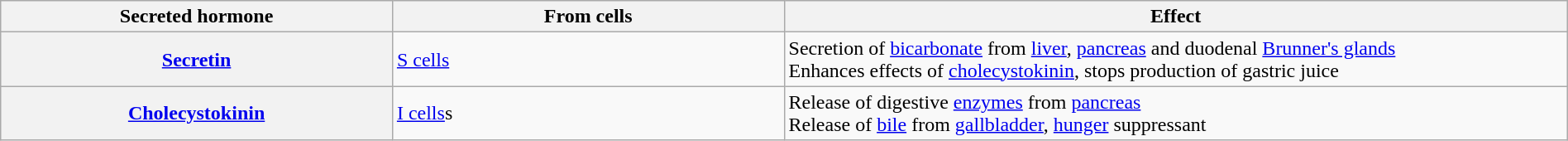<table class="wikitable" width=100%>
<tr>
<th width=25%>Secreted hormone</th>
<th width=25%>From cells</th>
<th>Effect</th>
</tr>
<tr>
<th><a href='#'>Secretin</a></th>
<td><a href='#'>S cells</a></td>
<td>Secretion of <a href='#'>bicarbonate</a> from <a href='#'>liver</a>, <a href='#'>pancreas</a> and duodenal <a href='#'>Brunner's glands</a><br>Enhances effects of <a href='#'>cholecystokinin</a>,
stops production of gastric juice</td>
</tr>
<tr>
<th><a href='#'>Cholecystokinin</a></th>
<td><a href='#'>I cells</a>s</td>
<td>Release of digestive <a href='#'>enzymes</a> from <a href='#'>pancreas</a><br>Release of <a href='#'>bile</a> from <a href='#'>gallbladder</a>,
<a href='#'>hunger</a> suppressant</td>
</tr>
</table>
